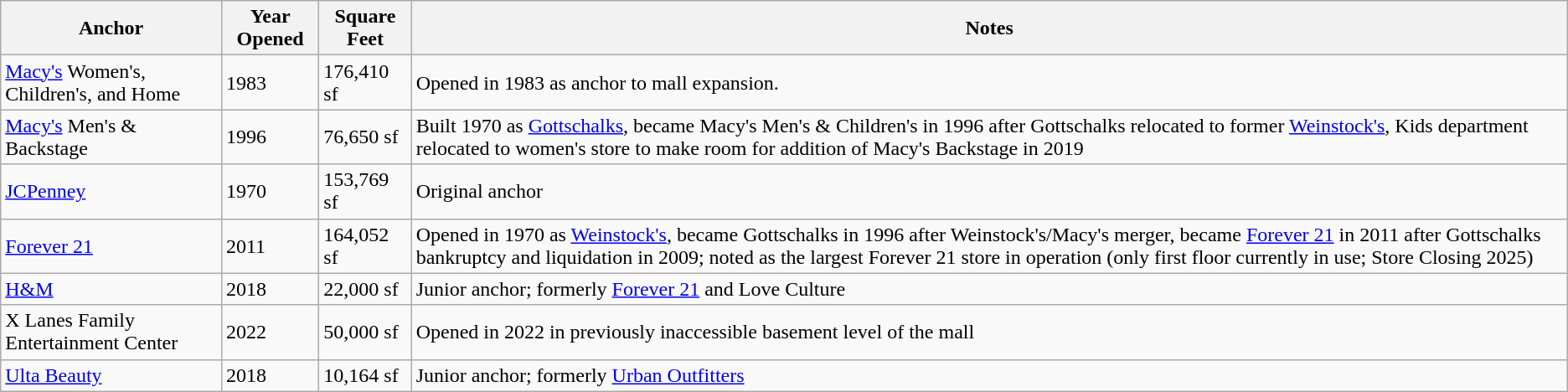<table class="wikitable">
<tr>
<th>Anchor</th>
<th>Year Opened</th>
<th>Square Feet</th>
<th>Notes</th>
</tr>
<tr>
<td><a href='#'>Macy's</a> Women's, Children's, and Home</td>
<td>1983</td>
<td>176,410 sf</td>
<td>Opened in 1983 as anchor to mall expansion.</td>
</tr>
<tr>
<td><a href='#'>Macy's</a> Men's & Backstage</td>
<td>1996</td>
<td>76,650 sf</td>
<td>Built 1970 as <a href='#'>Gottschalks</a>, became Macy's Men's & Children's in 1996 after Gottschalks relocated to former <a href='#'>Weinstock's</a>, Kids department relocated to women's store to make room for addition of Macy's Backstage in 2019</td>
</tr>
<tr>
<td><a href='#'>JCPenney</a></td>
<td>1970</td>
<td>153,769 sf</td>
<td>Original anchor</td>
</tr>
<tr>
<td><a href='#'>Forever 21</a></td>
<td>2011</td>
<td>164,052 sf</td>
<td>Opened in 1970 as <a href='#'>Weinstock's</a>, became Gottschalks in 1996 after Weinstock's/Macy's merger, became <a href='#'>Forever 21</a> in 2011 after Gottschalks bankruptcy and liquidation in 2009; noted as the largest Forever 21 store in operation (only first floor currently in use; Store Closing 2025)</td>
</tr>
<tr>
<td><a href='#'>H&M</a></td>
<td>2018</td>
<td>22,000 sf</td>
<td>Junior anchor; formerly <a href='#'>Forever 21</a> and Love Culture</td>
</tr>
<tr>
<td>X Lanes Family Entertainment Center</td>
<td>2022</td>
<td>50,000 sf</td>
<td>Opened in 2022 in previously inaccessible basement level of the mall</td>
</tr>
<tr>
<td><a href='#'>Ulta Beauty</a></td>
<td>2018</td>
<td>10,164 sf</td>
<td>Junior anchor; formerly <a href='#'>Urban Outfitters</a></td>
</tr>
</table>
